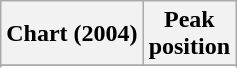<table class="wikitable sortable plainrowheaders" style="text-align:center">
<tr>
<th>Chart (2004)</th>
<th>Peak<br>position</th>
</tr>
<tr>
</tr>
<tr>
</tr>
<tr>
</tr>
<tr>
</tr>
<tr>
</tr>
<tr>
</tr>
<tr>
</tr>
<tr>
</tr>
<tr>
</tr>
<tr>
</tr>
<tr>
</tr>
<tr>
</tr>
<tr>
</tr>
<tr>
</tr>
<tr>
</tr>
<tr>
</tr>
<tr>
</tr>
</table>
